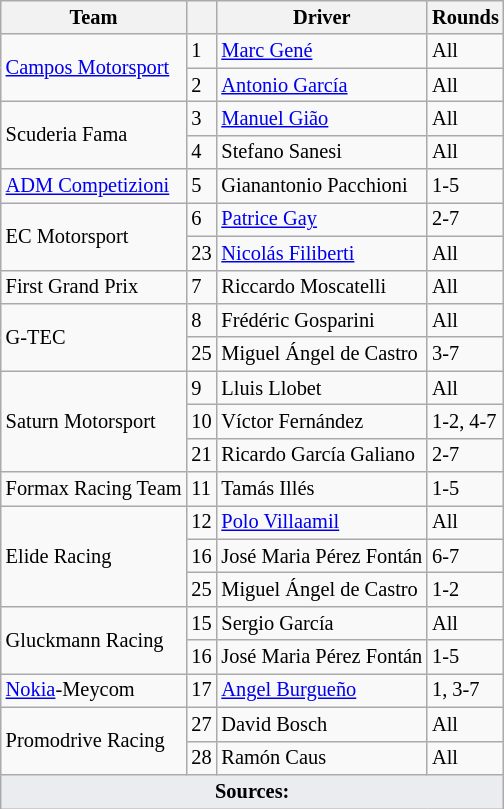<table class="wikitable" style="font-size:85%">
<tr>
<th>Team</th>
<th></th>
<th>Driver</th>
<th>Rounds</th>
</tr>
<tr>
<td rowspan=2> <a href='#'>Campos Motorsport</a></td>
<td>1</td>
<td> <a href='#'>Marc Gené</a></td>
<td>All</td>
</tr>
<tr>
<td>2</td>
<td> <a href='#'>Antonio García</a></td>
<td>All</td>
</tr>
<tr>
<td rowspan=2> Scuderia Fama</td>
<td>3</td>
<td> <a href='#'>Manuel Gião</a></td>
<td>All</td>
</tr>
<tr>
<td>4</td>
<td> Stefano Sanesi</td>
<td>All</td>
</tr>
<tr>
<td> <a href='#'>ADM Competizioni</a></td>
<td>5</td>
<td> Gianantonio Pacchioni</td>
<td>1-5</td>
</tr>
<tr>
<td rowspan=2> EC Motorsport</td>
<td>6</td>
<td> <a href='#'>Patrice Gay</a></td>
<td>2-7</td>
</tr>
<tr>
<td>23</td>
<td> <a href='#'>Nicolás Filiberti</a></td>
<td>All</td>
</tr>
<tr>
<td> First Grand Prix</td>
<td>7</td>
<td> Riccardo Moscatelli</td>
<td>All</td>
</tr>
<tr>
<td rowspan=2> G-TEC</td>
<td>8</td>
<td> Frédéric Gosparini</td>
<td>All</td>
</tr>
<tr>
<td>25</td>
<td nowrap> Miguel Ángel de Castro</td>
<td>3-7</td>
</tr>
<tr>
<td rowspan=3> Saturn Motorsport</td>
<td>9</td>
<td> Lluis Llobet</td>
<td>All</td>
</tr>
<tr>
<td>10</td>
<td> Víctor Fernández</td>
<td>1-2, 4-7</td>
</tr>
<tr>
<td>21</td>
<td nowrap> Ricardo García Galiano</td>
<td>2-7</td>
</tr>
<tr>
<td nowrap> Formax Racing Team</td>
<td>11</td>
<td> Tamás Illés</td>
<td>1-5</td>
</tr>
<tr>
<td rowspan=3> Elide Racing</td>
<td>12</td>
<td> <a href='#'>Polo Villaamil</a></td>
<td>All</td>
</tr>
<tr>
<td>16</td>
<td nowrap> José Maria Pérez Fontán</td>
<td>6-7</td>
</tr>
<tr>
<td>25</td>
<td> Miguel Ángel de Castro</td>
<td>1-2</td>
</tr>
<tr>
<td rowspan=2> Gluckmann Racing</td>
<td>15</td>
<td> Sergio García</td>
<td>All</td>
</tr>
<tr>
<td>16</td>
<td nowrap> José Maria Pérez Fontán</td>
<td>1-5</td>
</tr>
<tr>
<td> <a href='#'>Nokia</a>-Meycom</td>
<td>17</td>
<td> <a href='#'>Angel Burgueño</a></td>
<td>1, 3-7</td>
</tr>
<tr>
<td rowspan=2> Promodrive Racing</td>
<td>27</td>
<td> David Bosch</td>
<td>All</td>
</tr>
<tr>
<td>28</td>
<td> Ramón Caus</td>
<td>All</td>
</tr>
<tr class="sortbottom">
<td colspan="4" style="background-color:#EAECF0;text-align:center"><strong>Sources:</strong></td>
</tr>
</table>
